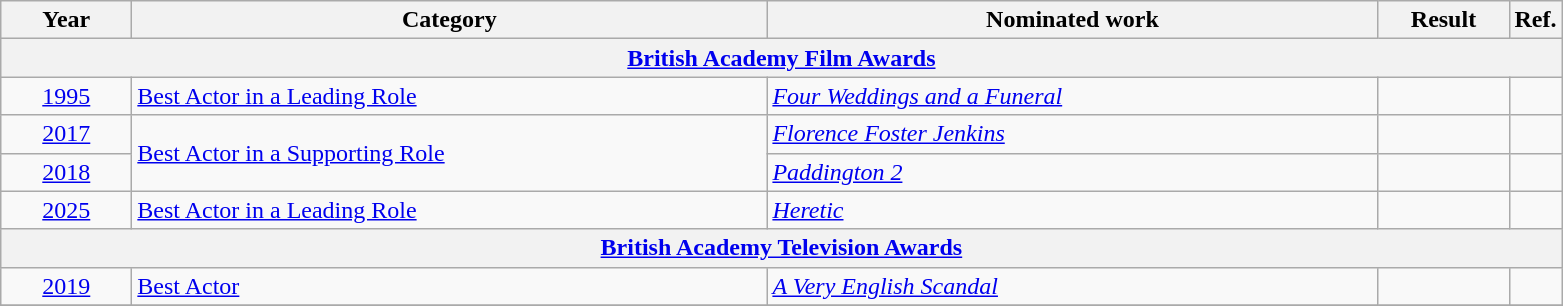<table class=wikitable>
<tr>
<th scope="col" style="width:5em;">Year</th>
<th scope="col" style="width:26em;">Category</th>
<th scope="col" style="width:25em;">Nominated work</th>
<th scope="col" style="width:5em;">Result</th>
<th>Ref.</th>
</tr>
<tr>
<th colspan="5"><a href='#'>British Academy Film Awards</a></th>
</tr>
<tr>
<td style="text-align:center;"><a href='#'>1995</a></td>
<td><a href='#'>Best Actor in a Leading Role</a></td>
<td><em><a href='#'>Four Weddings and a Funeral</a></em></td>
<td></td>
<td style="text-align:center;"></td>
</tr>
<tr>
<td style="text-align:center;"><a href='#'>2017</a></td>
<td rowspan="2"><a href='#'>Best Actor in a Supporting Role</a></td>
<td><em><a href='#'>Florence Foster Jenkins</a></em></td>
<td></td>
<td style="text-align:center;"></td>
</tr>
<tr>
<td style="text-align:center;"><a href='#'>2018</a></td>
<td><em><a href='#'>Paddington 2</a></em></td>
<td></td>
<td style="text-align:center;"></td>
</tr>
<tr>
<td style="text-align:center;"><a href='#'>2025</a></td>
<td><a href='#'>Best Actor in a Leading Role</a></td>
<td><em><a href='#'>Heretic</a></em></td>
<td></td>
<td align="center"></td>
</tr>
<tr>
<th colspan="5"><a href='#'>British Academy Television Awards</a></th>
</tr>
<tr>
<td style="text-align:center;"><a href='#'>2019</a></td>
<td><a href='#'>Best Actor</a></td>
<td><em><a href='#'>A Very English Scandal</a></em></td>
<td></td>
<td style="text-align:center;"></td>
</tr>
<tr>
</tr>
</table>
